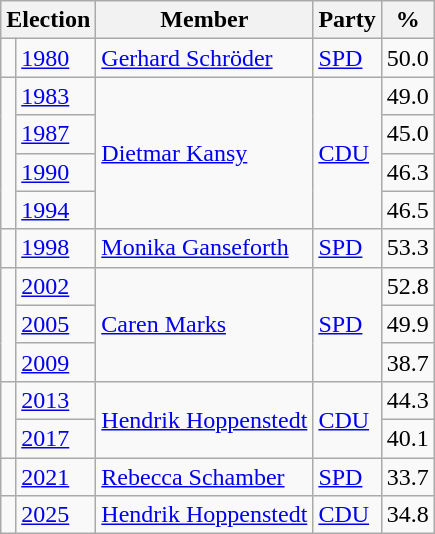<table class=wikitable>
<tr>
<th colspan=2>Election</th>
<th>Member</th>
<th>Party</th>
<th>%</th>
</tr>
<tr>
<td bgcolor=></td>
<td><a href='#'>1980</a></td>
<td><a href='#'>Gerhard Schröder</a></td>
<td><a href='#'>SPD</a></td>
<td align=right>50.0</td>
</tr>
<tr>
<td rowspan=4 bgcolor=></td>
<td><a href='#'>1983</a></td>
<td rowspan=4><a href='#'>Dietmar Kansy</a></td>
<td rowspan=4><a href='#'>CDU</a></td>
<td align=right>49.0</td>
</tr>
<tr>
<td><a href='#'>1987</a></td>
<td align=right>45.0</td>
</tr>
<tr>
<td><a href='#'>1990</a></td>
<td align=right>46.3</td>
</tr>
<tr>
<td><a href='#'>1994</a></td>
<td align=right>46.5</td>
</tr>
<tr>
<td bgcolor=></td>
<td><a href='#'>1998</a></td>
<td><a href='#'>Monika Ganseforth</a></td>
<td><a href='#'>SPD</a></td>
<td align=right>53.3</td>
</tr>
<tr>
<td rowspan=3 bgcolor=></td>
<td><a href='#'>2002</a></td>
<td rowspan=3><a href='#'>Caren Marks</a></td>
<td rowspan=3><a href='#'>SPD</a></td>
<td align=right>52.8</td>
</tr>
<tr>
<td><a href='#'>2005</a></td>
<td align=right>49.9</td>
</tr>
<tr>
<td><a href='#'>2009</a></td>
<td align=right>38.7</td>
</tr>
<tr>
<td rowspan=2 bgcolor=></td>
<td><a href='#'>2013</a></td>
<td rowspan=2><a href='#'>Hendrik Hoppenstedt</a></td>
<td rowspan=2><a href='#'>CDU</a></td>
<td align=right>44.3</td>
</tr>
<tr>
<td><a href='#'>2017</a></td>
<td align=right>40.1</td>
</tr>
<tr>
<td bgcolor=></td>
<td><a href='#'>2021</a></td>
<td><a href='#'>Rebecca Schamber</a></td>
<td><a href='#'>SPD</a></td>
<td align=right>33.7</td>
</tr>
<tr>
<td bgcolor=></td>
<td><a href='#'>2025</a></td>
<td><a href='#'>Hendrik Hoppenstedt</a></td>
<td><a href='#'>CDU</a></td>
<td align=right>34.8</td>
</tr>
</table>
